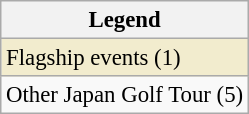<table class="wikitable" style="font-size:95%;">
<tr>
<th>Legend</th>
</tr>
<tr style="background:#f2ecce;">
<td>Flagship events (1)</td>
</tr>
<tr>
<td>Other Japan Golf Tour (5)</td>
</tr>
</table>
